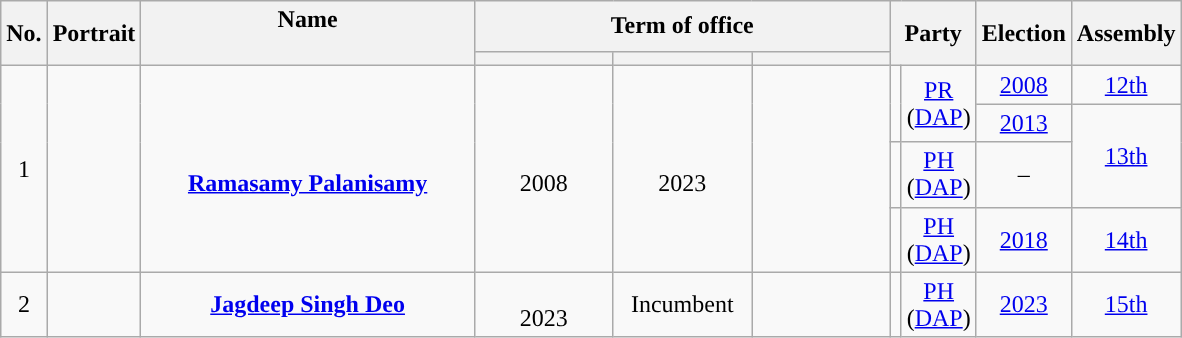<table class="wikitable" style="text-align:center; border:1px #aaf solid;">
<tr>
<th rowspan="2">No.</th>
<th rowspan="2">Portrait</th>
<th rowspan="2" width="215">Name<br><br></th>
<th colspan=3>Term of office</th>
<th colspan="2" rowspan="2">Party</th>
<th rowspan="2">Election</th>
<th rowspan="2">Assembly</th>
</tr>
<tr>
<th width="85"></th>
<th width="85"></th>
<th width="85"></th>
</tr>
<tr>
<td rowspan=4>1</td>
<td rowspan=4></td>
<td rowspan=4><br><strong><a href='#'>Ramasamy Palanisamy</a></strong><br></td>
<td rowspan=4><br>2008</td>
<td rowspan=4><br>2023</td>
<td rowspan=4></td>
<td rowspan=2 style="background:"></td>
<td rowspan=2><a href='#'>PR</a><br>(<a href='#'>DAP</a>)</td>
<td><a href='#'>2008</a></td>
<td><a href='#'>12th</a></td>
</tr>
<tr>
<td><a href='#'>2013</a></td>
<td rowspan=2><a href='#'>13th</a></td>
</tr>
<tr>
<td style="background:"></td>
<td><a href='#'>PH</a><br>(<a href='#'>DAP</a>)</td>
<td>–</td>
</tr>
<tr>
<td style="background:"></td>
<td><a href='#'>PH</a><br>(<a href='#'>DAP</a>)</td>
<td><a href='#'>2018</a></td>
<td><a href='#'>14th</a></td>
</tr>
<tr>
<td>2</td>
<td></td>
<td><strong><a href='#'>Jagdeep Singh Deo</a></strong><br></td>
<td><br>2023</td>
<td>Incumbent</td>
<td></td>
<td style="background:"></td>
<td><a href='#'>PH</a><br>(<a href='#'>DAP</a>)</td>
<td><a href='#'>2023</a></td>
<td><a href='#'>15th</a></td>
</tr>
</table>
